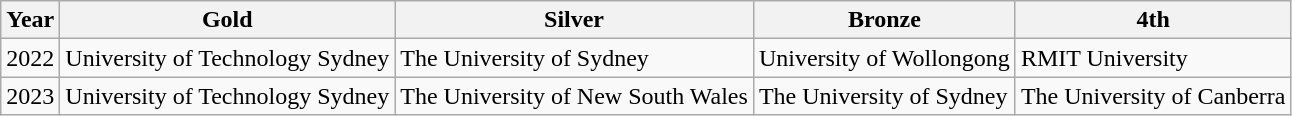<table class="wikitable">
<tr>
<th>Year</th>
<th>Gold</th>
<th>Silver</th>
<th>Bronze</th>
<th>4th</th>
</tr>
<tr>
<td>2022</td>
<td>University of Technology Sydney</td>
<td>The University of Sydney</td>
<td>University of Wollongong</td>
<td>RMIT University</td>
</tr>
<tr>
<td>2023</td>
<td>University of Technology Sydney</td>
<td>The University of New South Wales</td>
<td>The University of Sydney</td>
<td>The University of Canberra</td>
</tr>
</table>
